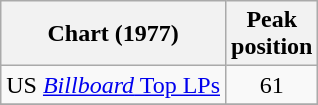<table class="wikitable plainrowheaders">
<tr>
<th>Chart (1977)</th>
<th>Peak<br>position</th>
</tr>
<tr>
<td>US <a href='#'><em>Billboard</em> Top LPs</a></td>
<td align="center">61</td>
</tr>
<tr>
</tr>
</table>
